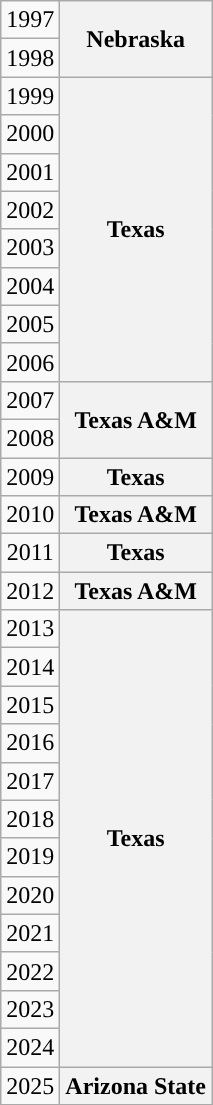<table class="wikitable" style="text-align: center;">
<tr>
<td>1997</td>
<th rowspan="2">Nebraska</th>
</tr>
<tr>
<td>1998</td>
</tr>
<tr>
<td>1999</td>
<th rowspan="8">Texas</th>
</tr>
<tr>
<td>2000</td>
</tr>
<tr>
<td>2001</td>
</tr>
<tr>
<td>2002</td>
</tr>
<tr>
<td>2003</td>
</tr>
<tr>
<td>2004</td>
</tr>
<tr>
<td>2005</td>
</tr>
<tr>
<td>2006</td>
</tr>
<tr>
<td>2007</td>
<th rowspan="2">Texas A&M</th>
</tr>
<tr>
<td>2008</td>
</tr>
<tr>
<td>2009</td>
<th>Texas</th>
</tr>
<tr>
<td>2010</td>
<th>Texas A&M</th>
</tr>
<tr>
<td>2011</td>
<th>Texas</th>
</tr>
<tr>
<td>2012</td>
<th>Texas A&M</th>
</tr>
<tr>
<td>2013</td>
<th rowspan="12">Texas</th>
</tr>
<tr>
<td>2014</td>
</tr>
<tr>
<td>2015</td>
</tr>
<tr>
<td>2016</td>
</tr>
<tr>
<td>2017</td>
</tr>
<tr>
<td>2018</td>
</tr>
<tr>
<td>2019</td>
</tr>
<tr>
<td>2020</td>
</tr>
<tr>
<td>2021</td>
</tr>
<tr>
<td>2022</td>
</tr>
<tr>
<td>2023</td>
</tr>
<tr>
<td>2024</td>
</tr>
<tr>
<td>2025</td>
<th ">Arizona State</th>
</tr>
</table>
